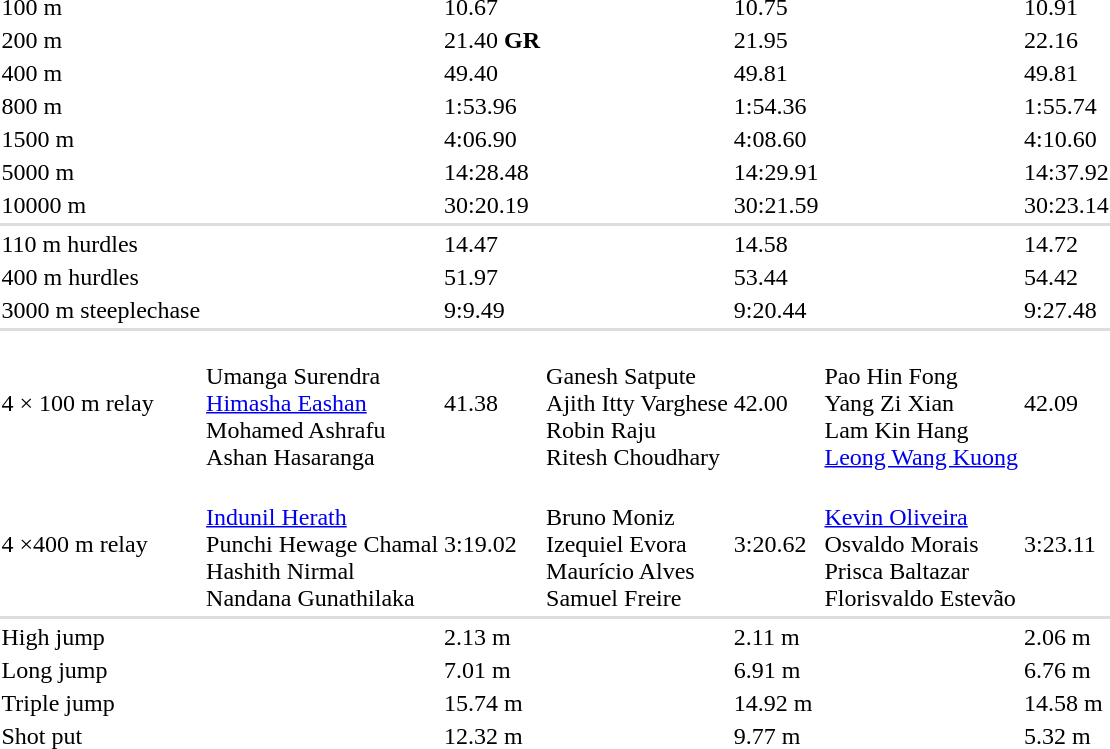<table>
<tr>
<td>100 m</td>
<td></td>
<td>10.67</td>
<td></td>
<td>10.75</td>
<td></td>
<td>10.91</td>
</tr>
<tr>
<td>200 m</td>
<td></td>
<td>21.40 <strong>GR</strong></td>
<td></td>
<td>21.95</td>
<td></td>
<td>22.16</td>
</tr>
<tr>
<td>400 m</td>
<td></td>
<td>49.40</td>
<td></td>
<td>49.81</td>
<td></td>
<td>49.81</td>
</tr>
<tr>
<td>800 m</td>
<td></td>
<td>1:53.96</td>
<td></td>
<td>1:54.36</td>
<td></td>
<td>1:55.74</td>
</tr>
<tr>
<td>1500 m</td>
<td></td>
<td>4:06.90</td>
<td></td>
<td>4:08.60</td>
<td></td>
<td>4:10.60</td>
</tr>
<tr>
<td>5000 m</td>
<td></td>
<td>14:28.48</td>
<td></td>
<td>14:29.91</td>
<td></td>
<td>14:37.92</td>
</tr>
<tr>
<td>10000 m</td>
<td></td>
<td>30:20.19</td>
<td></td>
<td>30:21.59</td>
<td></td>
<td>30:23.14</td>
</tr>
<tr bgcolor=#dddddd>
<td colspan=7></td>
</tr>
<tr>
<td>110 m hurdles</td>
<td></td>
<td>14.47</td>
<td></td>
<td>14.58</td>
<td></td>
<td>14.72</td>
</tr>
<tr>
<td>400 m hurdles</td>
<td></td>
<td>51.97</td>
<td></td>
<td>53.44</td>
<td></td>
<td>54.42</td>
</tr>
<tr>
<td>3000 m steeplechase</td>
<td></td>
<td>9:9.49</td>
<td></td>
<td>9:20.44</td>
<td></td>
<td>9:27.48</td>
</tr>
<tr bgcolor=#dddddd>
<td colspan=7></td>
</tr>
<tr>
<td>4 × 100 m relay</td>
<td><br>Umanga Surendra<br><a href='#'>Himasha Eashan</a><br>Mohamed Ashrafu<br>Ashan Hasaranga</td>
<td>41.38</td>
<td><br>Ganesh Satpute<br>Ajith Itty Varghese<br>Robin Raju<br>Ritesh Choudhary</td>
<td>42.00</td>
<td><br>Pao Hin Fong<br>Yang Zi Xian<br>Lam Kin Hang<br><a href='#'>Leong Wang Kuong</a></td>
<td>42.09</td>
</tr>
<tr>
<td>4  ×400 m relay</td>
<td><br><a href='#'>Indunil Herath</a><br>Punchi Hewage Chamal<br>Hashith Nirmal<br>Nandana Gunathilaka</td>
<td>3:19.02</td>
<td><br>Bruno Moniz<br>Izequiel Evora<br>Maurício Alves<br>Samuel Freire</td>
<td>3:20.62</td>
<td><br><a href='#'>Kevin Oliveira</a><br>Osvaldo Morais<br>Prisca Baltazar<br>Florisvaldo Estevão</td>
<td>3:23.11</td>
</tr>
<tr bgcolor=#dddddd>
<td colspan=7></td>
</tr>
<tr>
<td>High jump</td>
<td></td>
<td>2.13 m</td>
<td></td>
<td>2.11 m</td>
<td></td>
<td>2.06 m</td>
</tr>
<tr>
<td>Long jump</td>
<td></td>
<td>7.01 m</td>
<td></td>
<td>6.91 m</td>
<td></td>
<td>6.76 m</td>
</tr>
<tr>
<td>Triple jump</td>
<td></td>
<td>15.74 m</td>
<td></td>
<td>14.92 m</td>
<td></td>
<td>14.58 m</td>
</tr>
<tr>
<td>Shot put</td>
<td></td>
<td>12.32 m</td>
<td></td>
<td>9.77 m</td>
<td></td>
<td>5.32 m</td>
</tr>
</table>
